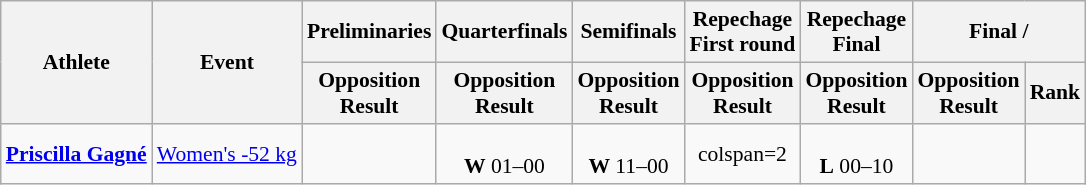<table class="wikitable" style="font-size:90%">
<tr>
<th rowspan="2">Athlete</th>
<th rowspan="2">Event</th>
<th>Preliminaries</th>
<th>Quarterfinals</th>
<th>Semifinals</th>
<th>Repechage<br>First round</th>
<th>Repechage<br>Final</th>
<th colspan="2">Final / </th>
</tr>
<tr>
<th>Opposition<br>Result</th>
<th>Opposition<br>Result</th>
<th>Opposition<br>Result</th>
<th>Opposition<br>Result</th>
<th>Opposition<br>Result</th>
<th>Opposition<br>Result</th>
<th>Rank</th>
</tr>
<tr align=center>
<td align=left><strong><a href='#'>Priscilla Gagné</a></strong></td>
<td align=left><a href='#'>Women's -52 kg</a></td>
<td></td>
<td><br><strong>W</strong> 01–00</td>
<td><br><strong>W</strong> 11–00</td>
<td>colspan=2 </td>
<td><br><strong>L</strong> 00–10</td>
<td></td>
</tr>
</table>
